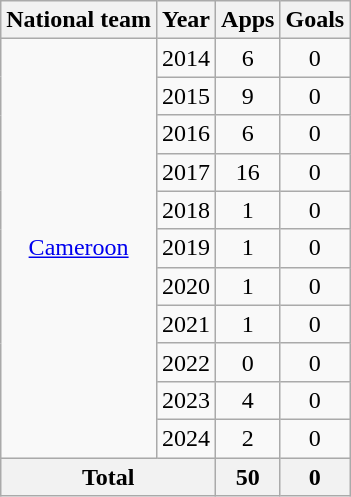<table class="wikitable" style="text-align:center">
<tr>
<th>National team</th>
<th>Year</th>
<th>Apps</th>
<th>Goals</th>
</tr>
<tr>
<td rowspan="11"><a href='#'>Cameroon</a></td>
<td>2014</td>
<td>6</td>
<td>0</td>
</tr>
<tr>
<td>2015</td>
<td>9</td>
<td>0</td>
</tr>
<tr>
<td>2016</td>
<td>6</td>
<td>0</td>
</tr>
<tr>
<td>2017</td>
<td>16</td>
<td>0</td>
</tr>
<tr>
<td>2018</td>
<td>1</td>
<td>0</td>
</tr>
<tr>
<td>2019</td>
<td>1</td>
<td>0</td>
</tr>
<tr>
<td>2020</td>
<td>1</td>
<td>0</td>
</tr>
<tr>
<td>2021</td>
<td>1</td>
<td>0</td>
</tr>
<tr>
<td>2022</td>
<td>0</td>
<td>0</td>
</tr>
<tr>
<td>2023</td>
<td>4</td>
<td>0</td>
</tr>
<tr>
<td>2024</td>
<td>2</td>
<td>0</td>
</tr>
<tr>
<th colspan="2">Total</th>
<th>50</th>
<th>0</th>
</tr>
</table>
